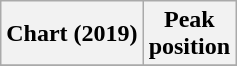<table class="wikitable plainrowheaders">
<tr>
<th scope="col">Chart (2019)</th>
<th scope="col">Peak<br>position</th>
</tr>
<tr>
</tr>
</table>
